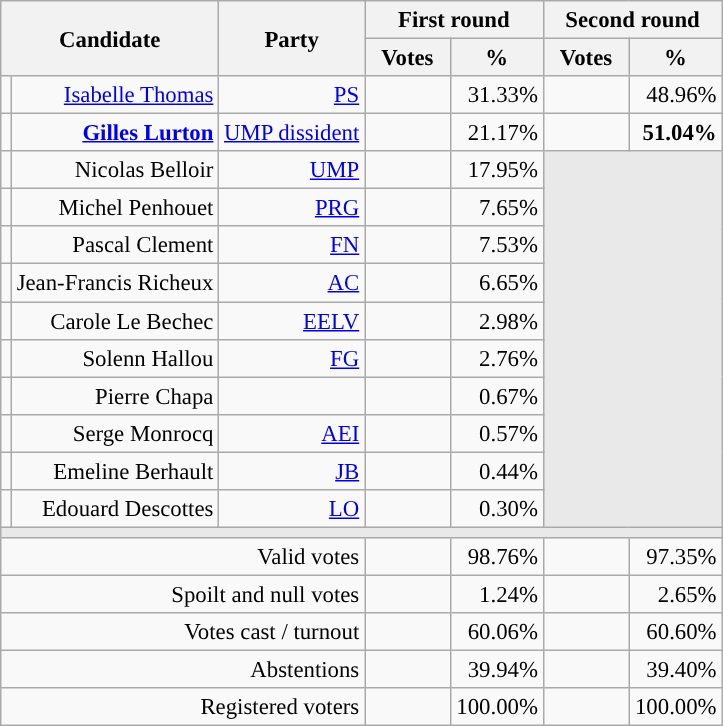<table class="wikitable" style="text-align:right;font-size:95%;">
<tr>
<th rowspan=2 colspan=2>Candidate</th>
<th rowspan=2 colspan=1>Party</th>
<th colspan=2>First round</th>
<th colspan=2>Second round</th>
</tr>
<tr>
<th style="width:50px;">Votes</th>
<th style="width:55px;">%</th>
<th style="width:50px;">Votes</th>
<th style="width:55px;">%</th>
</tr>
<tr>
<td style="color:inherit;background-color:"></td>
<td><a href='#'>Isabelle Thomas</a></td>
<td><a href='#'>PS</a></td>
<td></td>
<td>31.33%</td>
<td></td>
<td>48.96%</td>
</tr>
<tr>
<td style="color:inherit;background-color:"></td>
<td><strong><a href='#'>Gilles Lurton</a></strong></td>
<td><a href='#'>UMP dissident</a></td>
<td></td>
<td>21.17%</td>
<td><strong></strong></td>
<td><strong>51.04%</strong></td>
</tr>
<tr>
<td style="color:inherit;background-color:"></td>
<td>Nicolas Belloir</td>
<td><a href='#'>UMP</a></td>
<td></td>
<td>17.95%</td>
<td colspan=7 rowspan=10 style="background-color:#E9E9E9;"></td>
</tr>
<tr>
<td style="color:inherit;background-color:"></td>
<td>Michel Penhouet</td>
<td><a href='#'>PRG</a></td>
<td></td>
<td>7.65%</td>
</tr>
<tr>
<td style="color:inherit;background-color:"></td>
<td>Pascal Clement</td>
<td><a href='#'>FN</a></td>
<td></td>
<td>7.53%</td>
</tr>
<tr>
<td style="color:inherit;background-color:"></td>
<td>Jean-Francis Richeux</td>
<td><a href='#'>AC</a></td>
<td></td>
<td>6.65%</td>
</tr>
<tr>
<td style="color:inherit;background-color:"></td>
<td>Carole Le Bechec</td>
<td><a href='#'>EELV</a></td>
<td></td>
<td>2.98%</td>
</tr>
<tr>
<td style="color:inherit;background-color:"></td>
<td>Solenn Hallou</td>
<td><a href='#'>FG</a></td>
<td></td>
<td>2.76%</td>
</tr>
<tr>
<td style="background-color:;"></td>
<td>Pierre Chapa</td>
<td></td>
<td></td>
<td>0.67%</td>
</tr>
<tr>
<td style="color:inherit;background-color:"></td>
<td>Serge Monrocq</td>
<td><a href='#'>AEI</a></td>
<td></td>
<td>0.57%</td>
</tr>
<tr>
<td style="color:inherit;background-color:"></td>
<td>Emeline Berhault</td>
<td><a href='#'>JB</a> </td>
<td></td>
<td>0.44%</td>
</tr>
<tr>
<td style="color:inherit;background-color:"></td>
<td>Edouard Descottes</td>
<td><a href='#'>LO</a></td>
<td></td>
<td>0.30%</td>
</tr>
<tr>
<td colspan=7 style="background-color:#E9E9E9;"></td>
</tr>
<tr>
<td colspan=3>Valid votes</td>
<td></td>
<td>98.76%</td>
<td></td>
<td>97.35%</td>
</tr>
<tr>
<td colspan=3>Spoilt and null votes</td>
<td></td>
<td>1.24%</td>
<td></td>
<td>2.65%</td>
</tr>
<tr>
<td colspan=3>Votes cast / turnout</td>
<td></td>
<td>60.06%</td>
<td></td>
<td>60.60%</td>
</tr>
<tr>
<td colspan=3>Abstentions</td>
<td></td>
<td>39.94%</td>
<td></td>
<td>39.40%</td>
</tr>
<tr>
<td colspan=3>Registered voters</td>
<td></td>
<td>100.00%</td>
<td></td>
<td>100.00%</td>
</tr>
</table>
